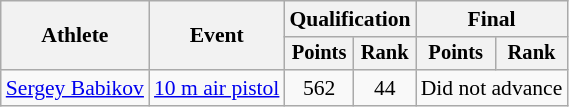<table class="wikitable" style="font-size:90%">
<tr>
<th rowspan="2">Athlete</th>
<th rowspan="2">Event</th>
<th colspan=2>Qualification</th>
<th colspan=2>Final</th>
</tr>
<tr style="font-size:95%">
<th>Points</th>
<th>Rank</th>
<th>Points</th>
<th>Rank</th>
</tr>
<tr align=center>
<td align=left><a href='#'>Sergey Babikov</a></td>
<td align=left><a href='#'>10 m air pistol</a></td>
<td>562</td>
<td>44</td>
<td colspan=2>Did not advance</td>
</tr>
</table>
